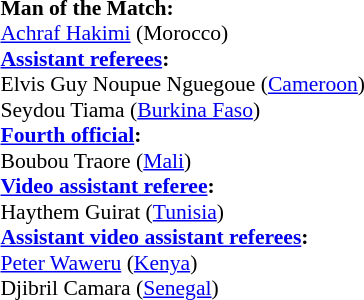<table style="width:100%; font-size:90%;">
<tr>
<td><br><strong>Man of the Match:</strong>
<br><a href='#'>Achraf Hakimi</a> (Morocco)<br><strong><a href='#'>Assistant referees</a>:</strong>
<br>Elvis Guy Noupue Nguegoue (<a href='#'>Cameroon</a>)
<br>Seydou Tiama (<a href='#'>Burkina Faso</a>)
<br><strong><a href='#'>Fourth official</a>:</strong>
<br>Boubou Traore (<a href='#'>Mali</a>)
<br><strong><a href='#'>Video assistant referee</a>:</strong>
<br>Haythem Guirat (<a href='#'>Tunisia</a>)
<br><strong><a href='#'>Assistant video assistant referees</a>:</strong>
<br><a href='#'>Peter Waweru</a> (<a href='#'>Kenya</a>)
<br>Djibril Camara (<a href='#'>Senegal</a>)</td>
</tr>
</table>
